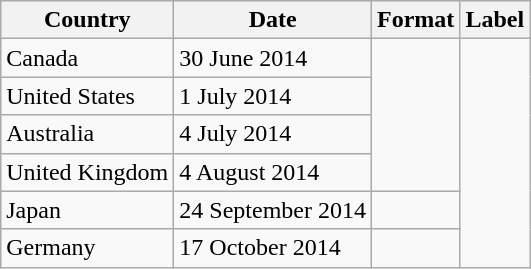<table class="wikitable">
<tr>
<th>Country</th>
<th>Date</th>
<th>Format</th>
<th>Label</th>
</tr>
<tr>
<td>Canada</td>
<td>30 June 2014</td>
<td rowspan="4"></td>
<td rowspan="6"></td>
</tr>
<tr>
<td>United States</td>
<td>1 July 2014</td>
</tr>
<tr>
<td>Australia</td>
<td>4 July 2014</td>
</tr>
<tr>
<td>United Kingdom</td>
<td>4 August 2014</td>
</tr>
<tr>
<td>Japan</td>
<td>24 September 2014</td>
<td rowspan="1"></td>
</tr>
<tr>
<td>Germany</td>
<td>17 October 2014</td>
<td rowspan="1"></td>
</tr>
</table>
